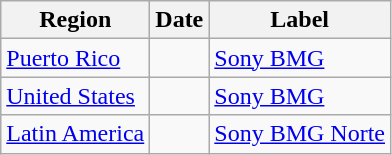<table class="wikitable">
<tr>
<th>Region</th>
<th>Date</th>
<th>Label</th>
</tr>
<tr>
<td><a href='#'>Puerto Rico</a></td>
<td></td>
<td><a href='#'>Sony BMG</a></td>
</tr>
<tr>
<td><a href='#'>United States</a></td>
<td></td>
<td><a href='#'>Sony BMG</a></td>
</tr>
<tr>
<td><a href='#'>Latin America</a></td>
<td></td>
<td><a href='#'>Sony BMG Norte</a></td>
</tr>
</table>
